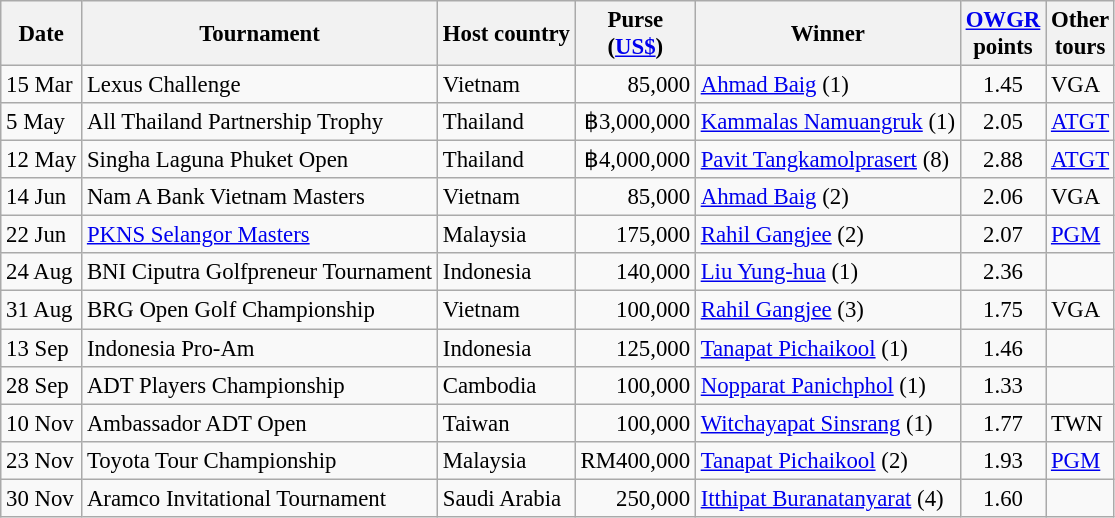<table class="wikitable" style="font-size:95%">
<tr>
<th>Date</th>
<th>Tournament</th>
<th>Host country</th>
<th>Purse<br>(<a href='#'>US$</a>)</th>
<th>Winner</th>
<th><a href='#'>OWGR</a><br>points</th>
<th>Other<br>tours</th>
</tr>
<tr>
<td>15 Mar</td>
<td>Lexus Challenge</td>
<td>Vietnam</td>
<td align=right>85,000</td>
<td> <a href='#'>Ahmad Baig</a> (1)</td>
<td align=center>1.45</td>
<td>VGA</td>
</tr>
<tr>
<td>5 May</td>
<td>All Thailand Partnership Trophy</td>
<td>Thailand</td>
<td align=right>฿3,000,000</td>
<td> <a href='#'>Kammalas Namuangruk</a> (1)</td>
<td align=center>2.05</td>
<td><a href='#'>ATGT</a></td>
</tr>
<tr>
<td>12 May</td>
<td>Singha Laguna Phuket Open</td>
<td>Thailand</td>
<td align=right>฿4,000,000</td>
<td> <a href='#'>Pavit Tangkamolprasert</a> (8)</td>
<td align=center>2.88</td>
<td><a href='#'>ATGT</a></td>
</tr>
<tr>
<td>14 Jun</td>
<td>Nam A Bank Vietnam Masters</td>
<td>Vietnam</td>
<td align=right>85,000</td>
<td> <a href='#'>Ahmad Baig</a> (2)</td>
<td align=center>2.06</td>
<td>VGA</td>
</tr>
<tr>
<td>22 Jun</td>
<td><a href='#'>PKNS Selangor Masters</a></td>
<td>Malaysia</td>
<td align=right>175,000</td>
<td> <a href='#'>Rahil Gangjee</a> (2)</td>
<td align=center>2.07</td>
<td><a href='#'>PGM</a></td>
</tr>
<tr>
<td>24 Aug</td>
<td>BNI Ciputra Golfpreneur Tournament</td>
<td>Indonesia</td>
<td align=right>140,000</td>
<td> <a href='#'>Liu Yung-hua</a> (1)</td>
<td align=center>2.36</td>
<td></td>
</tr>
<tr>
<td>31 Aug</td>
<td>BRG Open Golf Championship</td>
<td>Vietnam</td>
<td align=right>100,000</td>
<td> <a href='#'>Rahil Gangjee</a> (3)</td>
<td align=center>1.75</td>
<td>VGA</td>
</tr>
<tr>
<td>13 Sep</td>
<td>Indonesia Pro-Am</td>
<td>Indonesia</td>
<td align=right>125,000</td>
<td> <a href='#'>Tanapat Pichaikool</a> (1)</td>
<td align=center>1.46</td>
<td></td>
</tr>
<tr>
<td>28 Sep</td>
<td>ADT Players Championship</td>
<td>Cambodia</td>
<td align=right>100,000</td>
<td> <a href='#'>Nopparat Panichphol</a> (1)</td>
<td align=center>1.33</td>
<td></td>
</tr>
<tr>
<td>10 Nov</td>
<td>Ambassador ADT Open</td>
<td>Taiwan</td>
<td align=right>100,000</td>
<td> <a href='#'>Witchayapat Sinsrang</a> (1)</td>
<td align=center>1.77</td>
<td>TWN</td>
</tr>
<tr>
<td>23 Nov</td>
<td>Toyota Tour Championship</td>
<td>Malaysia</td>
<td align=right>RM400,000</td>
<td> <a href='#'>Tanapat Pichaikool</a> (2)</td>
<td align=center>1.93</td>
<td><a href='#'>PGM</a></td>
</tr>
<tr>
<td>30 Nov</td>
<td>Aramco Invitational Tournament</td>
<td>Saudi Arabia</td>
<td align=right>250,000</td>
<td> <a href='#'>Itthipat Buranatanyarat</a> (4)</td>
<td align=center>1.60</td>
<td></td>
</tr>
</table>
